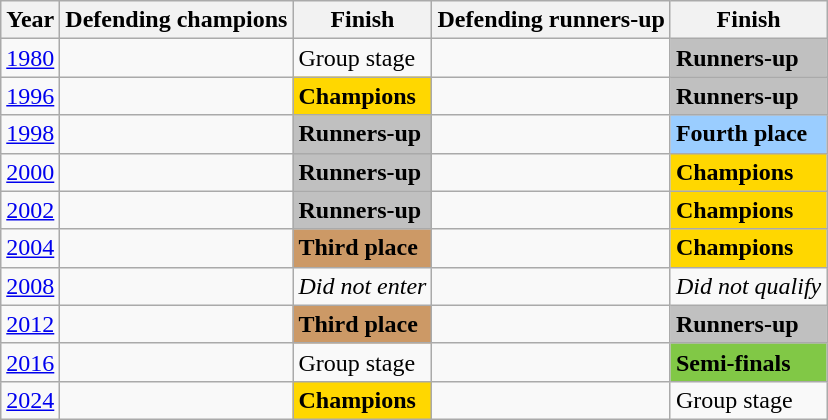<table class="wikitable">
<tr>
<th>Year</th>
<th>Defending champions</th>
<th>Finish</th>
<th>Defending runners-up</th>
<th>Finish</th>
</tr>
<tr>
<td><a href='#'>1980</a></td>
<td></td>
<td>Group stage</td>
<td></td>
<td bgcolor=Silver><strong>Runners-up</strong></td>
</tr>
<tr>
<td><a href='#'>1996</a></td>
<td></td>
<td bgcolor=Gold><strong>Champions</strong></td>
<td></td>
<td bgcolor=Silver><strong>Runners-up</strong></td>
</tr>
<tr>
<td><a href='#'>1998</a></td>
<td></td>
<td bgcolor=Silver><strong>Runners-up</strong></td>
<td></td>
<td bgcolor=#9acdff><strong>Fourth place</strong></td>
</tr>
<tr>
<td><a href='#'>2000</a></td>
<td></td>
<td bgcolor=Silver><strong>Runners-up</strong></td>
<td></td>
<td bgcolor=Gold><strong>Champions</strong></td>
</tr>
<tr>
<td><a href='#'>2002</a></td>
<td></td>
<td bgcolor=Silver><strong>Runners-up</strong></td>
<td></td>
<td bgcolor=Gold><strong>Champions</strong></td>
</tr>
<tr>
<td><a href='#'>2004</a></td>
<td></td>
<td bgcolor=#cc9966><strong>Third place</strong></td>
<td></td>
<td bgcolor=Gold><strong>Champions</strong></td>
</tr>
<tr>
<td><a href='#'>2008</a></td>
<td></td>
<td><em>Did not enter</em></td>
<td></td>
<td><em>Did not qualify</em></td>
</tr>
<tr>
<td><a href='#'>2012</a></td>
<td></td>
<td bgcolor=#cc9966><strong>Third place</strong></td>
<td></td>
<td bgcolor=Silver><strong>Runners-up</strong></td>
</tr>
<tr>
<td><a href='#'>2016</a></td>
<td></td>
<td>Group stage</td>
<td></td>
<td bgcolor=#81c846><strong>Semi-finals</strong></td>
</tr>
<tr>
<td><a href='#'>2024</a></td>
<td></td>
<td bgcolor=Gold><strong>Champions</strong></td>
<td></td>
<td>Group stage</td>
</tr>
</table>
